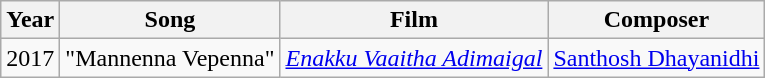<table class="wikitable sortable" |+>
<tr>
<th scope="col">Year</th>
<th scope="col">Song</th>
<th scope="col">Film</th>
<th scope="col">Composer</th>
</tr>
<tr>
<td>2017</td>
<td>"Mannenna Vepenna"</td>
<td><em><a href='#'>Enakku Vaaitha Adimaigal</a></em></td>
<td><a href='#'>Santhosh Dhayanidhi</a></td>
</tr>
</table>
